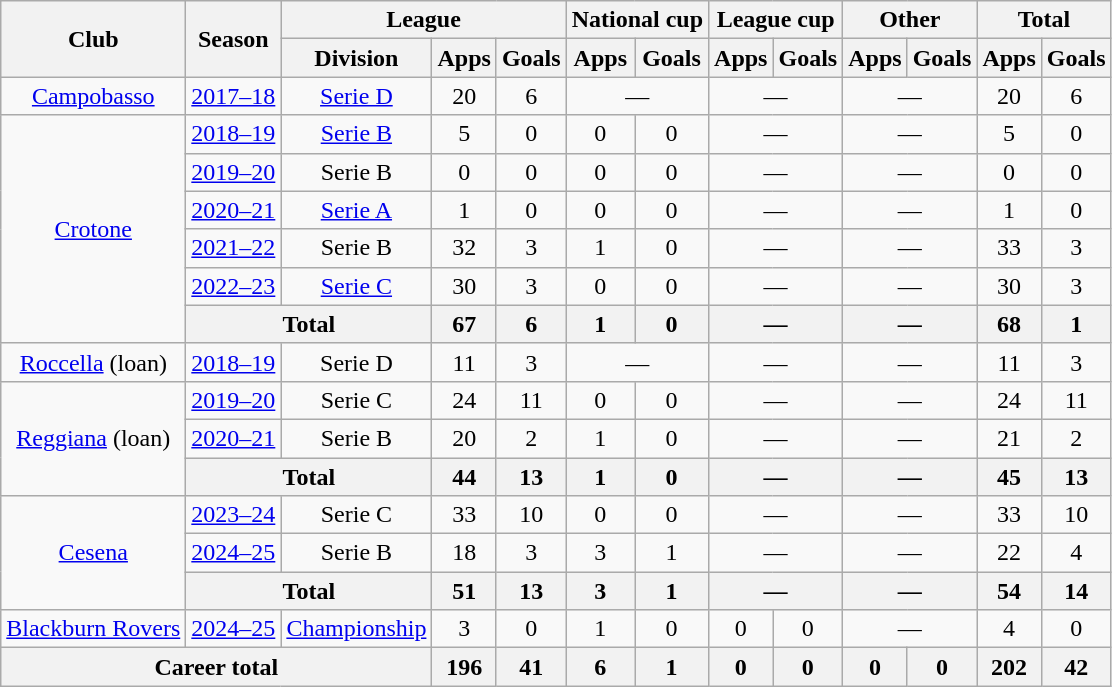<table class="wikitable" style="text-align:center">
<tr>
<th rowspan="2">Club</th>
<th rowspan="2">Season</th>
<th colspan="3">League</th>
<th colspan="2">National cup</th>
<th colspan="2">League cup</th>
<th colspan="2">Other</th>
<th colspan="2">Total</th>
</tr>
<tr>
<th>Division</th>
<th>Apps</th>
<th>Goals</th>
<th>Apps</th>
<th>Goals</th>
<th>Apps</th>
<th>Goals</th>
<th>Apps</th>
<th>Goals</th>
<th>Apps</th>
<th>Goals</th>
</tr>
<tr>
<td><a href='#'>Campobasso</a></td>
<td><a href='#'>2017–18</a></td>
<td><a href='#'>Serie D</a></td>
<td>20</td>
<td>6</td>
<td colspan="2">—</td>
<td colspan="2">—</td>
<td colspan="2">—</td>
<td>20</td>
<td>6</td>
</tr>
<tr>
<td rowspan=6><a href='#'>Crotone</a></td>
<td><a href='#'>2018–19</a></td>
<td><a href='#'>Serie B</a></td>
<td>5</td>
<td>0</td>
<td>0</td>
<td>0</td>
<td colspan="2">—</td>
<td colspan="2">—</td>
<td>5</td>
<td>0</td>
</tr>
<tr>
<td><a href='#'>2019–20</a></td>
<td>Serie B</td>
<td>0</td>
<td>0</td>
<td>0</td>
<td>0</td>
<td colspan="2">—</td>
<td colspan="2">—</td>
<td>0</td>
<td>0</td>
</tr>
<tr>
<td><a href='#'>2020–21</a></td>
<td><a href='#'>Serie A</a></td>
<td>1</td>
<td>0</td>
<td>0</td>
<td>0</td>
<td colspan="2">—</td>
<td colspan="2">—</td>
<td>1</td>
<td>0</td>
</tr>
<tr>
<td><a href='#'>2021–22</a></td>
<td>Serie B</td>
<td>32</td>
<td>3</td>
<td>1</td>
<td>0</td>
<td colspan="2">—</td>
<td colspan="2">—</td>
<td>33</td>
<td>3</td>
</tr>
<tr>
<td><a href='#'>2022–23</a></td>
<td><a href='#'>Serie C</a></td>
<td>30</td>
<td>3</td>
<td>0</td>
<td>0</td>
<td colspan="2">—</td>
<td colspan="2">—</td>
<td>30</td>
<td>3</td>
</tr>
<tr>
<th colspan=2>Total</th>
<th>67</th>
<th>6</th>
<th>1</th>
<th>0</th>
<th colspan="2">—</th>
<th colspan="2">—</th>
<th>68</th>
<th>1</th>
</tr>
<tr>
<td><a href='#'>Roccella</a> (loan)</td>
<td><a href='#'>2018–19</a></td>
<td>Serie D</td>
<td>11</td>
<td>3</td>
<td colspan="2">—</td>
<td colspan="2">—</td>
<td colspan="2">—</td>
<td>11</td>
<td>3</td>
</tr>
<tr>
<td rowspan=3><a href='#'>Reggiana</a> (loan)</td>
<td><a href='#'>2019–20</a></td>
<td>Serie C</td>
<td>24</td>
<td>11</td>
<td>0</td>
<td>0</td>
<td colspan="2">—</td>
<td colspan="2">—</td>
<td>24</td>
<td>11</td>
</tr>
<tr>
<td><a href='#'>2020–21</a></td>
<td>Serie B</td>
<td>20</td>
<td>2</td>
<td>1</td>
<td>0</td>
<td colspan="2">—</td>
<td colspan="2">—</td>
<td>21</td>
<td>2</td>
</tr>
<tr>
<th colspan=2>Total</th>
<th>44</th>
<th>13</th>
<th>1</th>
<th>0</th>
<th colspan="2">—</th>
<th colspan="2">—</th>
<th>45</th>
<th>13</th>
</tr>
<tr>
<td rowspan=3><a href='#'>Cesena</a></td>
<td><a href='#'>2023–24</a></td>
<td>Serie C</td>
<td>33</td>
<td>10</td>
<td>0</td>
<td>0</td>
<td colspan="2">—</td>
<td colspan="2">—</td>
<td>33</td>
<td>10</td>
</tr>
<tr>
<td><a href='#'>2024–25</a></td>
<td>Serie B</td>
<td>18</td>
<td>3</td>
<td>3</td>
<td>1</td>
<td colspan="2">—</td>
<td colspan="2">—</td>
<td>22</td>
<td>4</td>
</tr>
<tr>
<th colspan=2>Total</th>
<th>51</th>
<th>13</th>
<th>3</th>
<th>1</th>
<th colspan="2">—</th>
<th colspan="2">—</th>
<th>54</th>
<th>14</th>
</tr>
<tr>
<td><a href='#'>Blackburn Rovers</a></td>
<td><a href='#'>2024–25</a></td>
<td><a href='#'>Championship</a></td>
<td>3</td>
<td>0</td>
<td>1</td>
<td>0</td>
<td>0</td>
<td>0</td>
<td colspan="2">—</td>
<td>4</td>
<td>0</td>
</tr>
<tr>
<th colspan="3">Career total</th>
<th>196</th>
<th>41</th>
<th>6</th>
<th>1</th>
<th>0</th>
<th>0</th>
<th>0</th>
<th>0</th>
<th>202</th>
<th>42</th>
</tr>
</table>
